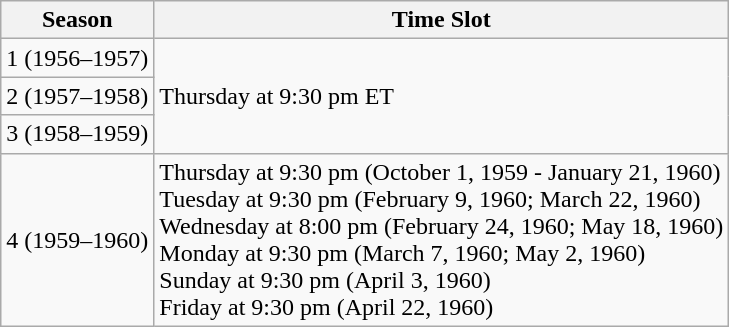<table class="wikitable">
<tr>
<th>Season</th>
<th>Time Slot</th>
</tr>
<tr>
<td>1 (1956–1957)</td>
<td rowspan="3">Thursday at 9:30 pm ET</td>
</tr>
<tr>
<td>2 (1957–1958)</td>
</tr>
<tr>
<td>3 (1958–1959)</td>
</tr>
<tr>
<td>4 (1959–1960)</td>
<td>Thursday at 9:30 pm (October 1, 1959 - January 21, 1960)<br>Tuesday at 9:30 pm (February 9, 1960; March 22, 1960)<br>Wednesday at 8:00 pm (February 24, 1960; May 18, 1960)<br>Monday at 9:30 pm (March 7, 1960; May 2, 1960)<br>Sunday at 9:30 pm (April 3, 1960)<br>Friday at 9:30 pm (April 22, 1960)</td>
</tr>
</table>
